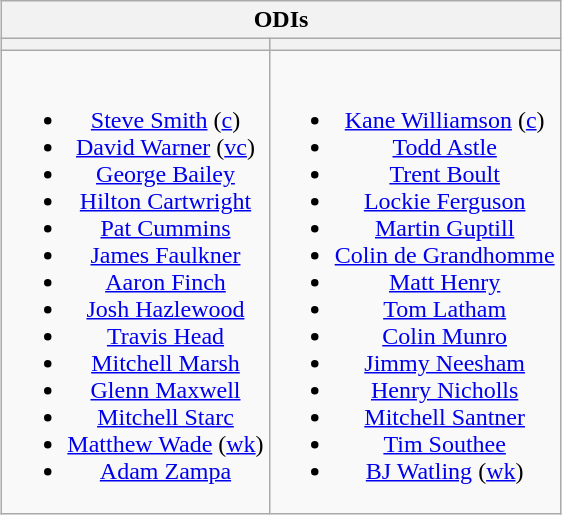<table class="wikitable" style="text-align:center; margin:auto">
<tr>
<th colspan=2>ODIs</th>
</tr>
<tr>
<th></th>
<th></th>
</tr>
<tr style="vertical-align:top">
<td><br><ul><li><a href='#'>Steve Smith</a> (<a href='#'>c</a>)</li><li><a href='#'>David Warner</a> (<a href='#'>vc</a>)</li><li><a href='#'>George Bailey</a></li><li><a href='#'>Hilton Cartwright</a></li><li><a href='#'>Pat Cummins</a></li><li><a href='#'>James Faulkner</a></li><li><a href='#'>Aaron Finch</a></li><li><a href='#'>Josh Hazlewood</a></li><li><a href='#'>Travis Head</a></li><li><a href='#'>Mitchell Marsh</a></li><li><a href='#'>Glenn Maxwell</a></li><li><a href='#'>Mitchell Starc</a></li><li><a href='#'>Matthew Wade</a> (<a href='#'>wk</a>)</li><li><a href='#'>Adam Zampa</a></li></ul></td>
<td><br><ul><li><a href='#'>Kane Williamson</a> (<a href='#'>c</a>)</li><li><a href='#'>Todd Astle</a></li><li><a href='#'>Trent Boult</a></li><li><a href='#'>Lockie Ferguson</a></li><li><a href='#'>Martin Guptill</a></li><li><a href='#'>Colin de Grandhomme</a></li><li><a href='#'>Matt Henry</a></li><li><a href='#'>Tom Latham</a></li><li><a href='#'>Colin Munro</a></li><li><a href='#'>Jimmy Neesham</a></li><li><a href='#'>Henry Nicholls</a></li><li><a href='#'>Mitchell Santner</a></li><li><a href='#'>Tim Southee</a></li><li><a href='#'>BJ Watling</a> (<a href='#'>wk</a>)</li></ul></td>
</tr>
</table>
